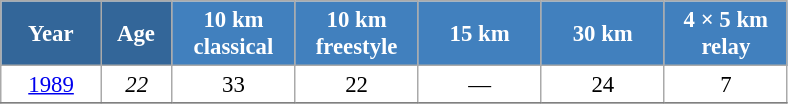<table class="wikitable" style="font-size:95%; text-align:center; border:grey solid 1px; border-collapse:collapse; background:#ffffff;">
<tr>
<th style="background-color:#369; color:white; width:60px;"> Year </th>
<th style="background-color:#369; color:white; width:40px;"> Age </th>
<th style="background-color:#4180be; color:white; width:75px;"> 10 km <br> classical </th>
<th style="background-color:#4180be; color:white; width:75px;"> 10 km <br> freestyle </th>
<th style="background-color:#4180be; color:white; width:75px;"> 15 km </th>
<th style="background-color:#4180be; color:white; width:75px;"> 30 km </th>
<th style="background-color:#4180be; color:white; width:75px;"> 4 × 5 km <br> relay </th>
</tr>
<tr>
<td><a href='#'>1989</a></td>
<td><em>22</em></td>
<td>33</td>
<td>22</td>
<td>—</td>
<td>24</td>
<td>7</td>
</tr>
<tr>
</tr>
</table>
